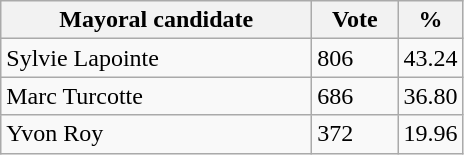<table class="wikitable">
<tr>
<th bgcolor="#DDDDFF" width="200px">Mayoral candidate</th>
<th bgcolor="#DDDDFF" width="50px">Vote</th>
<th bgcolor="#DDDDFF" width="30px">%</th>
</tr>
<tr>
<td>Sylvie Lapointe</td>
<td>806</td>
<td>43.24</td>
</tr>
<tr>
<td>Marc Turcotte</td>
<td>686</td>
<td>36.80</td>
</tr>
<tr>
<td>Yvon Roy</td>
<td>372</td>
<td>19.96</td>
</tr>
</table>
